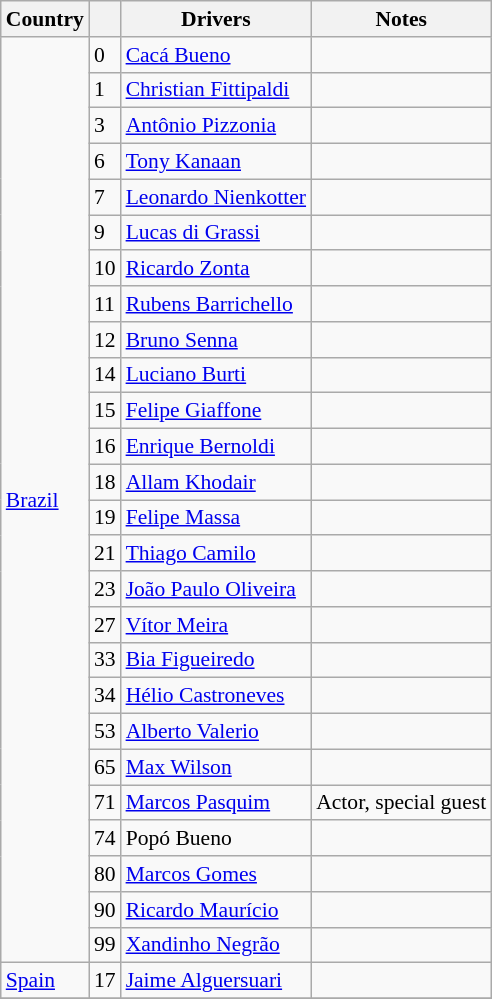<table class="wikitable" style="font-size: 90%">
<tr>
<th>Country</th>
<th></th>
<th>Drivers</th>
<th>Notes</th>
</tr>
<tr>
<td rowspan=26> <a href='#'>Brazil</a></td>
<td>0</td>
<td><a href='#'>Cacá Bueno</a></td>
<td></td>
</tr>
<tr>
<td>1</td>
<td><a href='#'>Christian Fittipaldi</a></td>
<td></td>
</tr>
<tr>
<td>3</td>
<td><a href='#'>Antônio Pizzonia</a></td>
<td></td>
</tr>
<tr>
<td>6</td>
<td><a href='#'>Tony Kanaan</a></td>
<td></td>
</tr>
<tr>
<td>7</td>
<td><a href='#'>Leonardo Nienkotter</a></td>
<td></td>
</tr>
<tr>
<td>9</td>
<td><a href='#'>Lucas di Grassi</a></td>
<td></td>
</tr>
<tr>
<td>10</td>
<td><a href='#'>Ricardo Zonta</a></td>
<td></td>
</tr>
<tr>
<td>11</td>
<td><a href='#'>Rubens Barrichello</a></td>
<td></td>
</tr>
<tr>
<td>12</td>
<td><a href='#'>Bruno Senna</a></td>
<td></td>
</tr>
<tr>
<td>14</td>
<td><a href='#'>Luciano Burti</a></td>
<td></td>
</tr>
<tr>
<td>15</td>
<td><a href='#'>Felipe Giaffone</a></td>
<td></td>
</tr>
<tr>
<td>16</td>
<td><a href='#'>Enrique Bernoldi</a></td>
<td></td>
</tr>
<tr>
<td>18</td>
<td><a href='#'>Allam Khodair</a></td>
<td></td>
</tr>
<tr>
<td>19</td>
<td><a href='#'>Felipe Massa</a></td>
<td></td>
</tr>
<tr>
<td>21</td>
<td><a href='#'>Thiago Camilo</a></td>
<td></td>
</tr>
<tr>
<td>23</td>
<td><a href='#'>João Paulo Oliveira</a></td>
<td></td>
</tr>
<tr>
<td>27</td>
<td><a href='#'>Vítor Meira</a></td>
<td></td>
</tr>
<tr>
<td>33</td>
<td><a href='#'>Bia Figueiredo</a></td>
<td></td>
</tr>
<tr>
<td>34</td>
<td><a href='#'>Hélio Castroneves</a></td>
<td></td>
</tr>
<tr>
<td>53</td>
<td><a href='#'>Alberto Valerio</a></td>
<td></td>
</tr>
<tr>
<td>65</td>
<td><a href='#'>Max Wilson</a></td>
<td></td>
</tr>
<tr>
<td>71</td>
<td><a href='#'>Marcos Pasquim</a></td>
<td>Actor, special guest</td>
</tr>
<tr>
<td>74</td>
<td>Popó Bueno</td>
<td></td>
</tr>
<tr>
<td>80</td>
<td><a href='#'>Marcos Gomes</a></td>
<td></td>
</tr>
<tr>
<td>90</td>
<td><a href='#'>Ricardo Maurício</a></td>
<td></td>
</tr>
<tr>
<td>99</td>
<td><a href='#'>Xandinho Negrão</a></td>
<td></td>
</tr>
<tr>
<td> <a href='#'>Spain</a></td>
<td>17</td>
<td><a href='#'>Jaime Alguersuari</a></td>
<td></td>
</tr>
<tr>
</tr>
</table>
